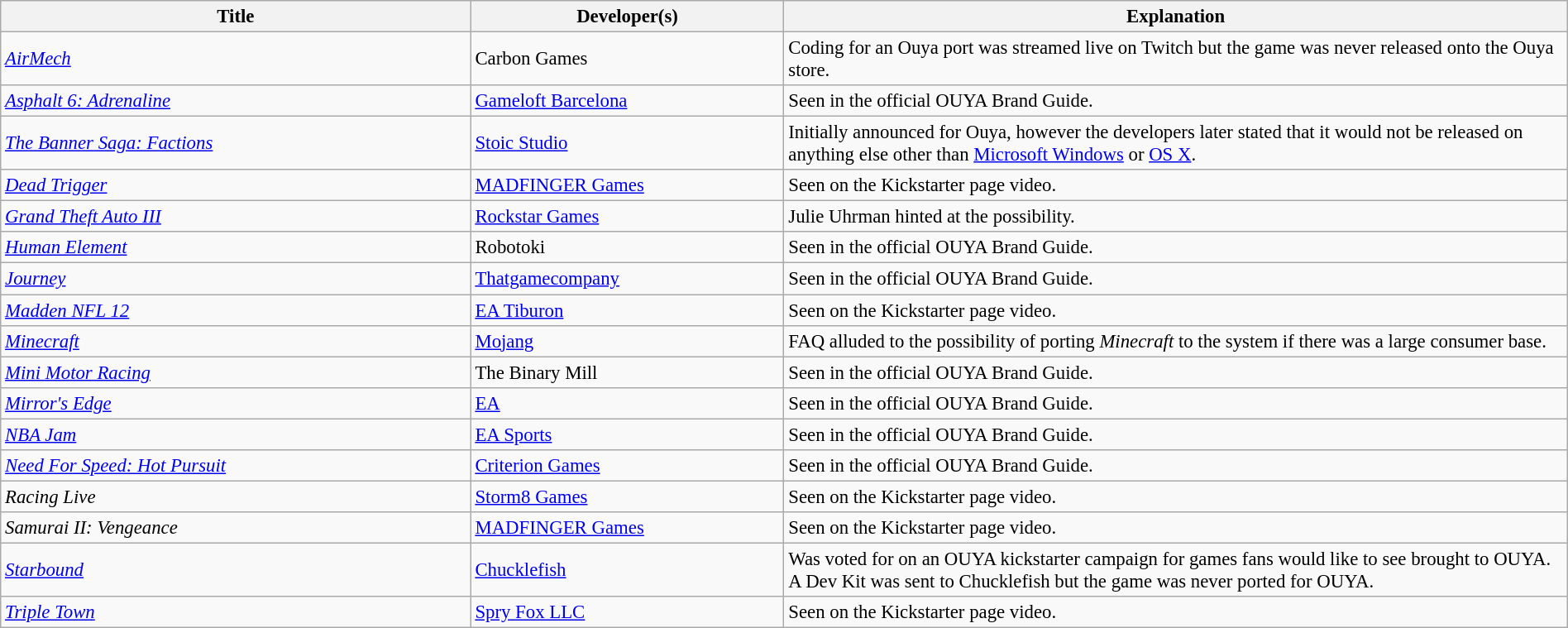<table class="wikitable sortable" style="width:100%; font-size:95%;">
<tr>
<th style="width:30%;">Title</th>
<th style="width:20%;">Developer(s)</th>
<th style="width:50%;">Explanation</th>
</tr>
<tr>
<td><em><a href='#'>AirMech</a></em></td>
<td>Carbon Games</td>
<td>Coding for an Ouya port was streamed live on Twitch but the game was never released onto the Ouya store.</td>
</tr>
<tr>
<td><em><a href='#'>Asphalt 6: Adrenaline</a></em></td>
<td><a href='#'>Gameloft Barcelona</a></td>
<td>Seen in the official OUYA Brand Guide.</td>
</tr>
<tr>
<td><em><a href='#'>The Banner Saga: Factions</a></em></td>
<td><a href='#'>Stoic Studio</a></td>
<td>Initially announced for Ouya, however the developers later stated that it would not be released on anything else other than <a href='#'>Microsoft Windows</a> or <a href='#'>OS X</a>.</td>
</tr>
<tr>
<td><em><a href='#'>Dead Trigger</a></em></td>
<td><a href='#'>MADFINGER Games</a></td>
<td>Seen on the Kickstarter page video.</td>
</tr>
<tr>
<td><em><a href='#'>Grand Theft Auto III</a></em></td>
<td><a href='#'>Rockstar Games</a></td>
<td>Julie Uhrman hinted at the possibility.</td>
</tr>
<tr>
<td><em><a href='#'>Human Element</a></em></td>
<td>Robotoki</td>
<td>Seen in the official OUYA Brand Guide.</td>
</tr>
<tr>
<td><em><a href='#'>Journey</a></em></td>
<td><a href='#'>Thatgamecompany</a></td>
<td>Seen in the official OUYA Brand Guide.</td>
</tr>
<tr>
<td><em><a href='#'>Madden NFL 12</a></em></td>
<td><a href='#'>EA Tiburon</a></td>
<td>Seen on the Kickstarter page video.</td>
</tr>
<tr>
<td><em><a href='#'>Minecraft</a></em></td>
<td><a href='#'>Mojang</a></td>
<td>FAQ alluded to the possibility of porting <em>Minecraft</em> to the system if there was a large consumer base.</td>
</tr>
<tr>
<td><em><a href='#'>Mini Motor Racing</a></em></td>
<td>The Binary Mill</td>
<td>Seen in the official OUYA Brand Guide.</td>
</tr>
<tr>
<td><em><a href='#'>Mirror's Edge</a></em></td>
<td><a href='#'>EA</a></td>
<td>Seen in the official OUYA Brand Guide.</td>
</tr>
<tr>
<td><em><a href='#'>NBA Jam</a></em></td>
<td><a href='#'>EA Sports</a></td>
<td>Seen in the official OUYA Brand Guide.</td>
</tr>
<tr>
<td><em><a href='#'>Need For Speed: Hot Pursuit</a></em></td>
<td><a href='#'>Criterion Games</a></td>
<td>Seen in the official OUYA Brand Guide.</td>
</tr>
<tr>
<td><em>Racing Live</em></td>
<td><a href='#'>Storm8 Games</a></td>
<td>Seen on the Kickstarter page video.</td>
</tr>
<tr>
<td><em>Samurai II: Vengeance</em></td>
<td><a href='#'>MADFINGER Games</a></td>
<td>Seen on the Kickstarter page video.</td>
</tr>
<tr>
<td><em><a href='#'>Starbound</a></em></td>
<td><a href='#'>Chucklefish</a></td>
<td>Was voted for on an OUYA kickstarter campaign for games fans would like to see brought to OUYA. A Dev Kit was sent to Chucklefish but the game was never ported for OUYA.</td>
</tr>
<tr>
<td><em><a href='#'>Triple Town</a></em></td>
<td><a href='#'>Spry Fox LLC</a></td>
<td>Seen on the Kickstarter page video.</td>
</tr>
</table>
